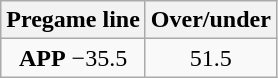<table class="wikitable">
<tr align="center">
<th style=>Pregame line</th>
<th style=>Over/under</th>
</tr>
<tr align="center">
<td><strong>APP</strong> −35.5</td>
<td>51.5</td>
</tr>
</table>
